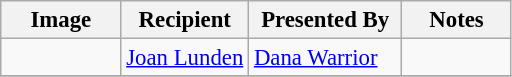<table class="wikitable sortable" style="font-size: 95%">
<tr>
<th class="unsortable">Image</th>
<th style="width:25%;">Recipient<br></th>
<th style="width:30%;">Presented By</th>
<th class="unsortable">Notes</th>
</tr>
<tr>
<td></td>
<td><a href='#'>Joan Lunden</a><br></td>
<td><a href='#'>Dana Warrior</a></td>
<td></td>
</tr>
<tr>
</tr>
</table>
